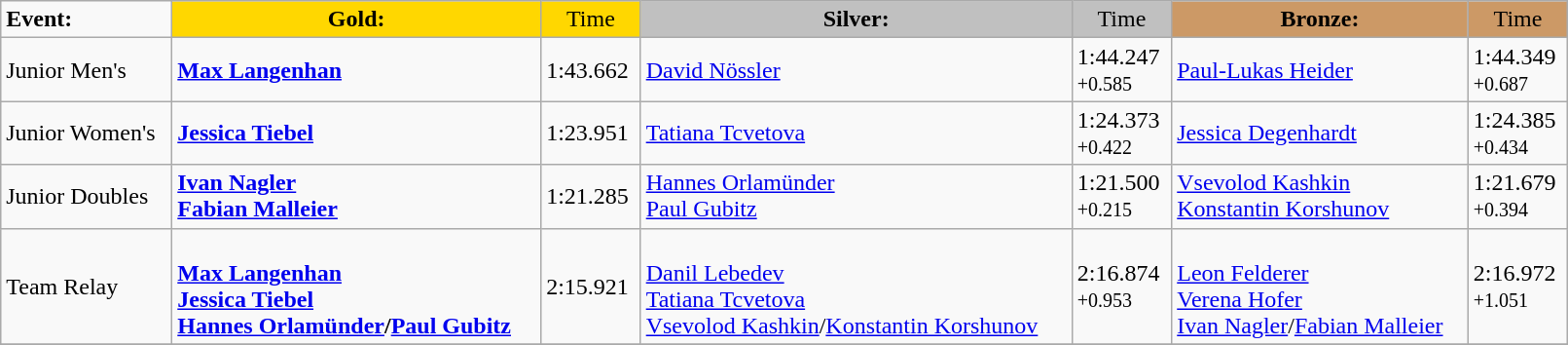<table class="wikitable" style="width:85%;">
<tr>
<td><strong>Event:</strong></td>
<td !  style="text-align:center; background:gold;"><strong>Gold:</strong></td>
<td !  style="text-align:center; background:gold;">Time</td>
<td !  style="text-align:center; background:silver;"><strong>Silver:</strong></td>
<td !  style="text-align:center; background:silver;">Time</td>
<td !  style="text-align:center; background:#c96;"><strong>Bronze:</strong></td>
<td !  style="text-align:center; background:#c96;">Time</td>
</tr>
<tr>
<td>Junior Men's</td>
<td><strong> <a href='#'>Max Langenhan</a></strong></td>
<td>1:43.662</td>
<td> <a href='#'>David Nössler</a></td>
<td>1:44.247<br><small>+0.585</small></td>
<td> <a href='#'>Paul-Lukas Heider</a></td>
<td>1:44.349<br><small>+0.687</small></td>
</tr>
<tr>
<td>Junior Women's</td>
<td><strong> <a href='#'>Jessica Tiebel</a></strong></td>
<td>1:23.951</td>
<td> <a href='#'>Tatiana Tcvetova</a></td>
<td>1:24.373<br><small>+0.422</small></td>
<td> <a href='#'>Jessica Degenhardt</a></td>
<td>1:24.385<br><small>+0.434</small></td>
</tr>
<tr>
<td>Junior Doubles</td>
<td><strong><a href='#'>Ivan Nagler</a><br><a href='#'>Fabian Malleier</a><br><small></small></strong></td>
<td>1:21.285</td>
<td><a href='#'>Hannes Orlamünder</a><br><a href='#'>Paul Gubitz</a><br><small></small></td>
<td>1:21.500<br><small>+0.215</small></td>
<td><a href='#'>Vsevolod Kashkin</a><br><a href='#'>Konstantin Korshunov</a><br><small></small></td>
<td>1:21.679<br><small>+0.394</small></td>
</tr>
<tr>
<td>Team Relay</td>
<td><strong><br><a href='#'>Max Langenhan</a><br><a href='#'>Jessica Tiebel</a><br><a href='#'>Hannes Orlamünder</a>/<a href='#'>Paul Gubitz</a></strong></td>
<td>2:15.921</td>
<td><br><a href='#'>Danil Lebedev</a><br><a href='#'>Tatiana Tcvetova</a><br><a href='#'>Vsevolod Kashkin</a>/<a href='#'>Konstantin Korshunov</a></td>
<td>2:16.874<br><small>+0.953</small></td>
<td><br><a href='#'>Leon Felderer</a><br><a href='#'>Verena Hofer</a><br><a href='#'>Ivan Nagler</a>/<a href='#'>Fabian Malleier</a></td>
<td>2:16.972<br><small>+1.051</small></td>
</tr>
<tr>
</tr>
</table>
